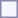<table style="border:1px solid #8888aa; background-color:#f7f8ff; padding:5px; font-size:95%; margin: 0px 12px 12px 0px;">
</table>
